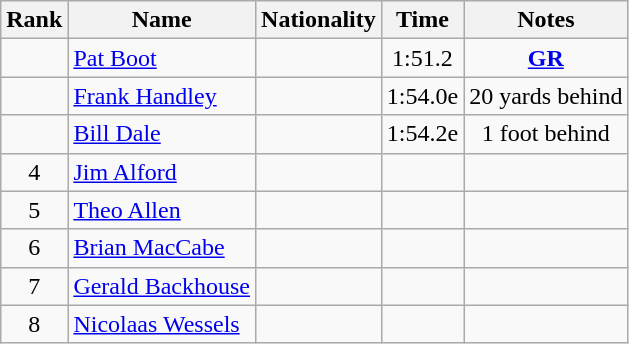<table class="wikitable sortable" style=" text-align:center">
<tr>
<th>Rank</th>
<th>Name</th>
<th>Nationality</th>
<th>Time</th>
<th>Notes</th>
</tr>
<tr>
<td></td>
<td align=left><a href='#'>Pat Boot</a></td>
<td align=left></td>
<td>1:51.2</td>
<td><strong><a href='#'>GR</a></strong></td>
</tr>
<tr>
<td></td>
<td align=left><a href='#'>Frank Handley</a></td>
<td align=left></td>
<td>1:54.0e</td>
<td>20 yards behind</td>
</tr>
<tr>
<td></td>
<td align=left><a href='#'>Bill Dale</a></td>
<td align=left></td>
<td>1:54.2e</td>
<td>1 foot behind</td>
</tr>
<tr>
<td>4</td>
<td align=left><a href='#'>Jim Alford</a></td>
<td align=left></td>
<td></td>
<td></td>
</tr>
<tr>
<td>5</td>
<td align=left><a href='#'>Theo Allen</a></td>
<td align=left></td>
<td></td>
<td></td>
</tr>
<tr>
<td>6</td>
<td align=left><a href='#'>Brian MacCabe</a></td>
<td align=left></td>
<td></td>
<td></td>
</tr>
<tr>
<td>7</td>
<td align=left><a href='#'>Gerald Backhouse</a></td>
<td align=left></td>
<td></td>
<td></td>
</tr>
<tr>
<td>8</td>
<td align=left><a href='#'>Nicolaas Wessels</a></td>
<td align=left></td>
<td></td>
<td></td>
</tr>
</table>
